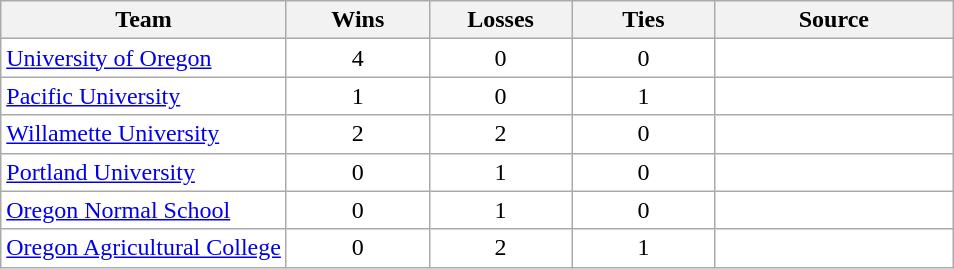<table class="wikitable" border="1" style="Background:#ffffff">
<tr>
<th width=30%>Team</th>
<th width=15%>Wins</th>
<th width=15%>Losses</th>
<th width=15%>Ties</th>
<th>Source</th>
</tr>
<tr>
<td align="left"><a href='#'>University of Oregon</a></td>
<td align="center">4</td>
<td align="center">0</td>
<td align="center">0</td>
<td></td>
</tr>
<tr>
<td align="left"><a href='#'>Pacific University</a></td>
<td align="center">1</td>
<td align="center">0</td>
<td align="center">1</td>
<td></td>
</tr>
<tr>
<td align="left"><a href='#'>Willamette University</a></td>
<td align="center">2</td>
<td align="center">2</td>
<td align="center">0</td>
<td></td>
</tr>
<tr>
<td align="left"><a href='#'>Portland University</a></td>
<td align="center">0</td>
<td align="center">1</td>
<td align="center">0</td>
<td></td>
</tr>
<tr>
<td align="left"><a href='#'>Oregon Normal School</a></td>
<td align="center">0</td>
<td align="center">1</td>
<td align="center">0</td>
<td></td>
</tr>
<tr>
<td align="left"><a href='#'>Oregon Agricultural College</a></td>
<td align="center">0</td>
<td align="center">2</td>
<td align="center">1</td>
<td></td>
</tr>
</table>
